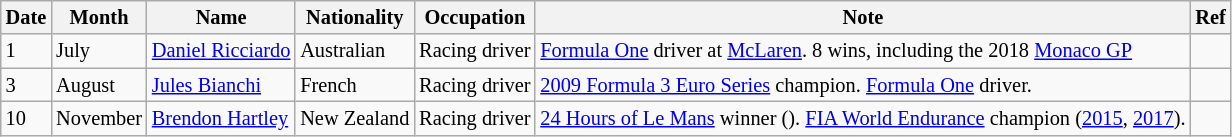<table class="wikitable" style="font-size:85%;">
<tr>
<th>Date</th>
<th>Month</th>
<th>Name</th>
<th>Nationality</th>
<th>Occupation</th>
<th>Note</th>
<th>Ref</th>
</tr>
<tr>
<td>1</td>
<td>July</td>
<td><a href='#'>Daniel Ricciardo</a></td>
<td>Australian</td>
<td>Racing driver</td>
<td><a href='#'>Formula One</a> driver at <a href='#'>McLaren</a>. 8 wins, including the 2018 <a href='#'>Monaco GP</a></td>
</tr>
<tr>
<td>3</td>
<td>August</td>
<td><a href='#'>Jules Bianchi</a></td>
<td>French</td>
<td>Racing driver</td>
<td><a href='#'>2009 Formula 3 Euro Series</a> champion. <a href='#'>Formula One</a> driver.</td>
<td></td>
</tr>
<tr>
<td>10</td>
<td>November</td>
<td><a href='#'>Brendon Hartley</a></td>
<td>New Zealand</td>
<td>Racing driver</td>
<td><a href='#'>24 Hours of Le Mans</a> winner (). <a href='#'>FIA World Endurance</a> champion (<a href='#'>2015</a>, <a href='#'>2017</a>).</td>
<td></td>
</tr>
</table>
